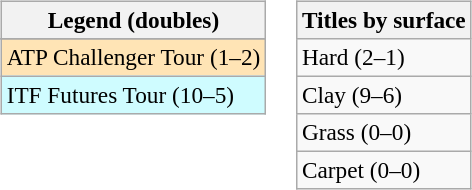<table>
<tr valign=top>
<td><br><table class=wikitable style=font-size:97%>
<tr>
<th>Legend (doubles)</th>
</tr>
<tr bgcolor=e5d1cb>
</tr>
<tr bgcolor=moccasin>
<td>ATP Challenger Tour (1–2)</td>
</tr>
<tr bgcolor=cffcff>
<td>ITF Futures Tour (10–5)</td>
</tr>
</table>
</td>
<td><br><table class=wikitable style=font-size:97%>
<tr>
<th>Titles by surface</th>
</tr>
<tr>
<td>Hard (2–1)</td>
</tr>
<tr>
<td>Clay (9–6)</td>
</tr>
<tr>
<td>Grass (0–0)</td>
</tr>
<tr>
<td>Carpet (0–0)</td>
</tr>
</table>
</td>
</tr>
</table>
